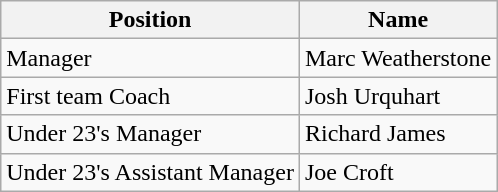<table class="wikitable">
<tr>
<th>Position</th>
<th>Name</th>
</tr>
<tr>
<td>Manager</td>
<td> Marc Weatherstone</td>
</tr>
<tr>
<td>First team Coach</td>
<td> Josh Urquhart</td>
</tr>
<tr>
<td>Under 23's Manager</td>
<td> Richard James</td>
</tr>
<tr>
<td>Under 23's Assistant Manager</td>
<td> Joe Croft</td>
</tr>
</table>
